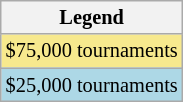<table class=wikitable style="font-size:85%;">
<tr>
<th>Legend</th>
</tr>
<tr bgcolor=F7E98E>
<td>$75,000 tournaments</td>
</tr>
<tr bgcolor=lightblue>
<td>$25,000 tournaments</td>
</tr>
</table>
